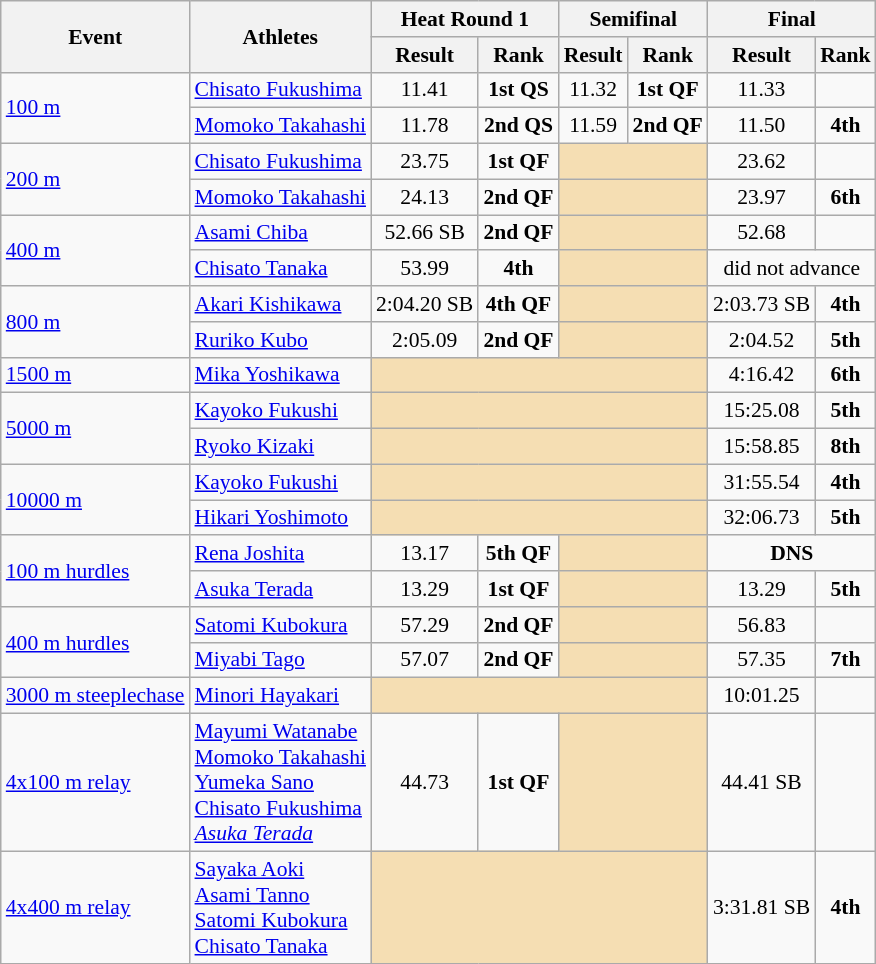<table class=wikitable style="font-size:90%">
<tr>
<th rowspan=2>Event</th>
<th rowspan=2>Athletes</th>
<th colspan=2>Heat Round 1</th>
<th colspan=2>Semifinal</th>
<th colspan=2>Final</th>
</tr>
<tr>
<th>Result</th>
<th>Rank</th>
<th>Result</th>
<th>Rank</th>
<th>Result</th>
<th>Rank</th>
</tr>
<tr>
<td rowspan=2><a href='#'>100 m</a></td>
<td><a href='#'>Chisato Fukushima</a></td>
<td align=center>11.41</td>
<td align=center><strong>1st QS</strong></td>
<td align=center>11.32</td>
<td align=center><strong>1st QF</strong></td>
<td align=center>11.33</td>
<td align=center></td>
</tr>
<tr>
<td><a href='#'>Momoko Takahashi</a></td>
<td align=center>11.78</td>
<td align=center><strong>2nd QS</strong></td>
<td align=center>11.59</td>
<td align=center><strong>2nd QF</strong></td>
<td align=center>11.50</td>
<td align=center><strong>4th</strong></td>
</tr>
<tr>
<td rowspan=2><a href='#'>200 m</a></td>
<td><a href='#'>Chisato Fukushima</a></td>
<td align=center>23.75</td>
<td align=center><strong>1st QF</strong></td>
<td colspan="2" style="text-align:center; background:wheat;"></td>
<td align=center>23.62</td>
<td align=center></td>
</tr>
<tr>
<td><a href='#'>Momoko Takahashi</a></td>
<td align=center>24.13</td>
<td align=center><strong>2nd QF</strong></td>
<td colspan="2" style="text-align:center; background:wheat;"></td>
<td align=center>23.97</td>
<td align=center><strong>6th</strong></td>
</tr>
<tr>
<td rowspan=2><a href='#'>400 m</a></td>
<td><a href='#'>Asami Chiba</a></td>
<td align=center>52.66 SB</td>
<td align=center><strong>2nd QF</strong></td>
<td colspan="2" style="text-align:center; background:wheat;"></td>
<td align=center>52.68</td>
<td align=center></td>
</tr>
<tr>
<td><a href='#'>Chisato Tanaka</a></td>
<td align=center>53.99</td>
<td align=center><strong>4th</strong></td>
<td colspan="2" style="text-align:center; background:wheat;"></td>
<td align=center colspan="4">did not advance</td>
</tr>
<tr>
<td rowspan=2><a href='#'>800 m</a></td>
<td><a href='#'>Akari Kishikawa</a></td>
<td align=center>2:04.20 SB</td>
<td align=center><strong>4th QF</strong></td>
<td colspan="2" style="text-align:center; background:wheat;"></td>
<td align=center>2:03.73 SB</td>
<td align=center><strong>4th</strong></td>
</tr>
<tr>
<td><a href='#'>Ruriko Kubo</a></td>
<td align=center>2:05.09</td>
<td align=center><strong>2nd QF</strong></td>
<td colspan="2" style="text-align:center; background:wheat;"></td>
<td align=center>2:04.52</td>
<td align=center><strong>5th</strong></td>
</tr>
<tr>
<td><a href='#'>1500 m</a></td>
<td><a href='#'>Mika Yoshikawa</a></td>
<td colspan="4" style="text-align:center; background:wheat;"></td>
<td align=center>4:16.42</td>
<td align=center><strong>6th</strong></td>
</tr>
<tr>
<td rowspan="2"><a href='#'>5000 m</a></td>
<td><a href='#'>Kayoko Fukushi</a></td>
<td colspan="4" style="text-align:center; background:wheat;"></td>
<td align=center>15:25.08</td>
<td align=center><strong>5th</strong></td>
</tr>
<tr>
<td><a href='#'>Ryoko Kizaki</a></td>
<td colspan="4" style="text-align:center; background:wheat;"></td>
<td align=center>15:58.85</td>
<td align=center><strong>8th</strong></td>
</tr>
<tr>
<td rowspan="2"><a href='#'>10000 m</a></td>
<td><a href='#'>Kayoko Fukushi</a></td>
<td colspan="4" style="text-align:center; background:wheat;"></td>
<td align=center>31:55.54</td>
<td align=center><strong>4th</strong></td>
</tr>
<tr>
<td><a href='#'>Hikari Yoshimoto</a></td>
<td colspan="4" style="text-align:center; background:wheat;"></td>
<td align=center>32:06.73</td>
<td align=center><strong>5th</strong></td>
</tr>
<tr>
<td rowspan=2><a href='#'>100 m hurdles</a></td>
<td><a href='#'>Rena Joshita</a></td>
<td align=center>13.17</td>
<td align=center><strong>5th QF</strong></td>
<td colspan="2" style="text-align:center; background:wheat;"></td>
<td align=center colspan=2><strong>DNS</strong></td>
</tr>
<tr>
<td><a href='#'>Asuka Terada</a></td>
<td align=center>13.29</td>
<td align=center><strong>1st QF</strong></td>
<td colspan="2" style="text-align:center; background:wheat;"></td>
<td align=center>13.29</td>
<td align=center><strong>5th</strong></td>
</tr>
<tr>
<td rowspan=2><a href='#'>400 m hurdles</a></td>
<td><a href='#'>Satomi Kubokura</a></td>
<td align=center>57.29</td>
<td align=center><strong>2nd QF</strong></td>
<td colspan="2" style="text-align:center; background:wheat;"></td>
<td align=center>56.83</td>
<td align=center></td>
</tr>
<tr>
<td><a href='#'>Miyabi Tago</a></td>
<td align=center>57.07</td>
<td align=center><strong>2nd QF</strong></td>
<td colspan="2" style="text-align:center; background:wheat;"></td>
<td align=center>57.35</td>
<td align=center><strong>7th</strong></td>
</tr>
<tr>
<td><a href='#'>3000 m steeplechase</a></td>
<td><a href='#'>Minori Hayakari</a></td>
<td colspan="4" style="text-align:center; background:wheat;"></td>
<td align=center>10:01.25</td>
<td align=center></td>
</tr>
<tr>
<td><a href='#'>4x100 m relay</a></td>
<td><a href='#'>Mayumi Watanabe</a><br><a href='#'>Momoko Takahashi</a><br><a href='#'>Yumeka Sano</a><br><a href='#'>Chisato Fukushima</a><br><em><a href='#'>Asuka Terada</a></em></td>
<td align=center>44.73</td>
<td align=center><strong>1st QF</strong></td>
<td colspan="2" style="text-align:center; background:wheat;"></td>
<td align=center>44.41 SB</td>
<td align=center></td>
</tr>
<tr>
<td><a href='#'>4x400 m relay</a></td>
<td><a href='#'>Sayaka Aoki</a><br><a href='#'>Asami Tanno</a><br><a href='#'>Satomi Kubokura</a><br><a href='#'>Chisato Tanaka</a></td>
<td colspan="4" style="text-align:center; background:wheat;"></td>
<td align=center>3:31.81 SB</td>
<td align=center><strong>4th</strong></td>
</tr>
</table>
